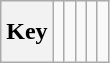<table class="wikitable" style="height:2.6em">
<tr>
<th>Key</th>
<td> </td>
<td></td>
<td></td>
<td></td>
<td></td>
</tr>
</table>
